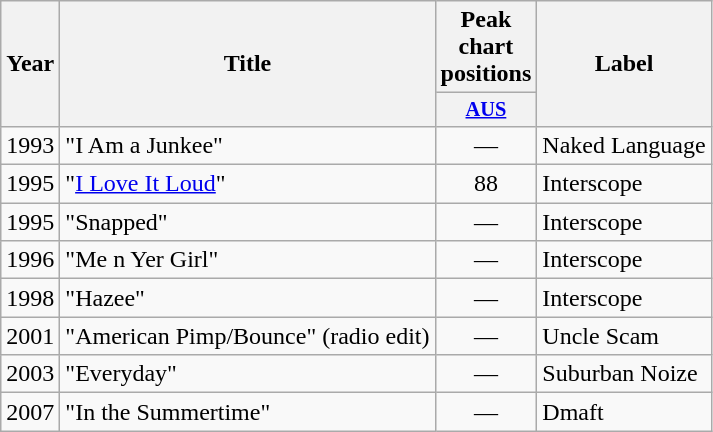<table class="wikitable">
<tr>
<th scope="col" rowspan="2">Year</th>
<th scope="col" rowspan="2">Title</th>
<th scope="col" colspan="1">Peak chart positions</th>
<th scope="col" rowspan="2">Label</th>
</tr>
<tr>
<th scope="col" style="width:3em; font-size:85%"><a href='#'>AUS</a><br></th>
</tr>
<tr>
<td>1993</td>
<td>"I Am a Junkee"</td>
<td align="center">—</td>
<td>Naked Language</td>
</tr>
<tr>
<td>1995</td>
<td>"<a href='#'>I Love It Loud</a>"</td>
<td align="center">88</td>
<td>Interscope</td>
</tr>
<tr>
<td>1995</td>
<td>"Snapped"</td>
<td align="center">—</td>
<td>Interscope</td>
</tr>
<tr>
<td>1996</td>
<td>"Me n Yer Girl"</td>
<td align="center">—</td>
<td>Interscope</td>
</tr>
<tr>
<td>1998</td>
<td>"Hazee"</td>
<td align="center">—</td>
<td>Interscope</td>
</tr>
<tr>
<td>2001</td>
<td>"American Pimp/Bounce" (radio edit)</td>
<td align="center">—</td>
<td>Uncle Scam</td>
</tr>
<tr>
<td>2003</td>
<td>"Everyday"</td>
<td align="center">—</td>
<td>Suburban Noize</td>
</tr>
<tr>
<td>2007</td>
<td>"In the Summertime"</td>
<td align="center">—</td>
<td>Dmaft</td>
</tr>
</table>
